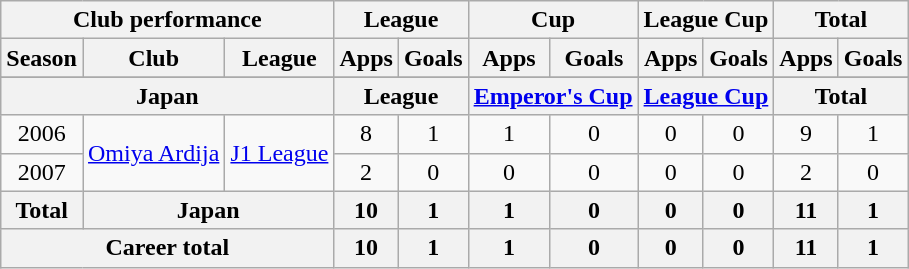<table class="wikitable" style="text-align:center">
<tr>
<th colspan=3>Club performance</th>
<th colspan=2>League</th>
<th colspan=2>Cup</th>
<th colspan=2>League Cup</th>
<th colspan=2>Total</th>
</tr>
<tr>
<th>Season</th>
<th>Club</th>
<th>League</th>
<th>Apps</th>
<th>Goals</th>
<th>Apps</th>
<th>Goals</th>
<th>Apps</th>
<th>Goals</th>
<th>Apps</th>
<th>Goals</th>
</tr>
<tr>
</tr>
<tr>
<th colspan=3>Japan</th>
<th colspan=2>League</th>
<th colspan=2><a href='#'>Emperor's Cup</a></th>
<th colspan=2><a href='#'>League Cup</a></th>
<th colspan=2>Total</th>
</tr>
<tr>
<td>2006</td>
<td rowspan="2"><a href='#'>Omiya Ardija</a></td>
<td rowspan="2"><a href='#'>J1 League</a></td>
<td>8</td>
<td>1</td>
<td>1</td>
<td>0</td>
<td>0</td>
<td>0</td>
<td>9</td>
<td>1</td>
</tr>
<tr>
<td>2007</td>
<td>2</td>
<td>0</td>
<td>0</td>
<td>0</td>
<td>0</td>
<td>0</td>
<td>2</td>
<td>0</td>
</tr>
<tr>
<th rowspan=1>Total</th>
<th colspan=2>Japan</th>
<th>10</th>
<th>1</th>
<th>1</th>
<th>0</th>
<th>0</th>
<th>0</th>
<th>11</th>
<th>1</th>
</tr>
<tr>
<th colspan=3>Career total</th>
<th>10</th>
<th>1</th>
<th>1</th>
<th>0</th>
<th>0</th>
<th>0</th>
<th>11</th>
<th>1</th>
</tr>
</table>
